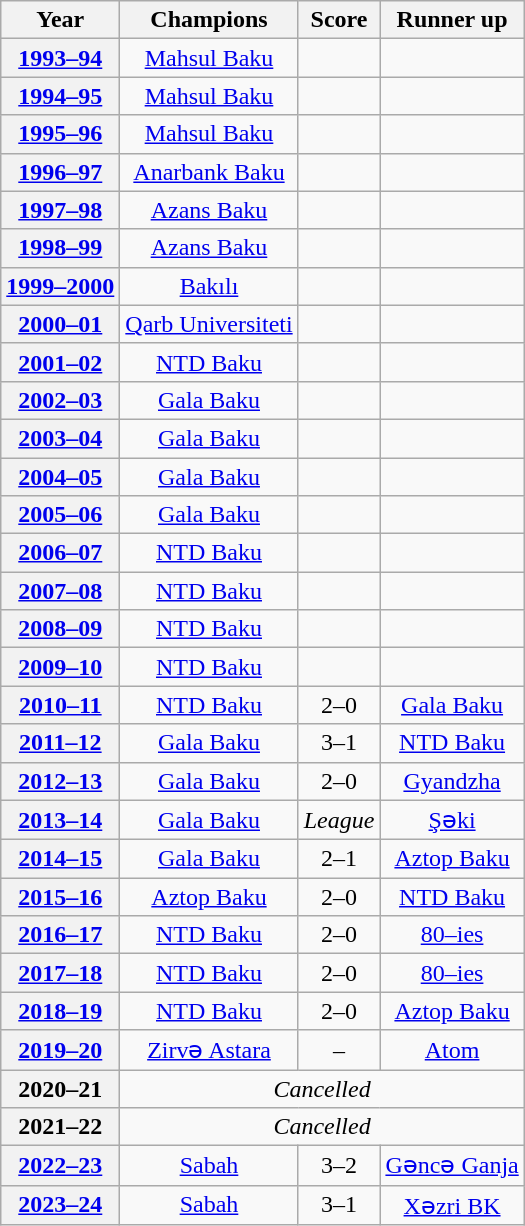<table class="wikitable" style="text-align:center">
<tr>
<th>Year</th>
<th>Champions</th>
<th>Score</th>
<th>Runner up</th>
</tr>
<tr>
<th><a href='#'>1993–94</a></th>
<td><a href='#'>Mahsul Baku</a></td>
<td></td>
<td></td>
</tr>
<tr>
<th><a href='#'>1994–95</a></th>
<td><a href='#'>Mahsul Baku</a></td>
<td></td>
<td></td>
</tr>
<tr>
<th><a href='#'>1995–96</a></th>
<td><a href='#'>Mahsul Baku</a></td>
<td></td>
<td></td>
</tr>
<tr>
<th><a href='#'>1996–97</a></th>
<td><a href='#'>Anarbank Baku</a></td>
<td></td>
<td></td>
</tr>
<tr>
<th><a href='#'>1997–98</a></th>
<td><a href='#'>Azans Baku</a></td>
<td></td>
<td></td>
</tr>
<tr>
<th><a href='#'>1998–99</a></th>
<td><a href='#'>Azans Baku</a></td>
<td></td>
<td></td>
</tr>
<tr>
<th><a href='#'>1999–2000</a></th>
<td><a href='#'>Bakılı</a></td>
<td></td>
<td></td>
</tr>
<tr>
<th><a href='#'>2000–01</a></th>
<td><a href='#'>Qarb Universiteti</a></td>
<td></td>
<td></td>
</tr>
<tr>
<th><a href='#'>2001–02</a></th>
<td><a href='#'>NTD Baku</a></td>
<td></td>
<td></td>
</tr>
<tr>
<th><a href='#'>2002–03</a></th>
<td><a href='#'>Gala Baku</a></td>
<td></td>
<td></td>
</tr>
<tr>
<th><a href='#'>2003–04</a></th>
<td><a href='#'>Gala Baku</a></td>
<td></td>
<td></td>
</tr>
<tr>
<th><a href='#'>2004–05</a></th>
<td><a href='#'>Gala Baku</a></td>
<td></td>
<td></td>
</tr>
<tr>
<th><a href='#'>2005–06</a></th>
<td><a href='#'>Gala Baku</a></td>
<td></td>
<td></td>
</tr>
<tr>
<th><a href='#'>2006–07</a></th>
<td><a href='#'>NTD Baku</a></td>
<td></td>
<td></td>
</tr>
<tr>
<th><a href='#'>2007–08</a></th>
<td><a href='#'>NTD Baku</a></td>
<td></td>
<td></td>
</tr>
<tr>
<th><a href='#'>2008–09</a></th>
<td><a href='#'>NTD Baku</a></td>
<td></td>
<td></td>
</tr>
<tr>
<th><a href='#'>2009–10</a></th>
<td><a href='#'>NTD Baku</a></td>
<td></td>
<td></td>
</tr>
<tr>
<th><a href='#'>2010–11</a></th>
<td><a href='#'>NTD Baku</a></td>
<td>2–0</td>
<td><a href='#'>Gala Baku</a></td>
</tr>
<tr>
<th><a href='#'>2011–12</a></th>
<td><a href='#'>Gala Baku</a></td>
<td>3–1</td>
<td><a href='#'>NTD Baku</a></td>
</tr>
<tr>
<th><a href='#'>2012–13</a></th>
<td><a href='#'>Gala Baku</a></td>
<td>2–0</td>
<td><a href='#'>Gyandzha</a></td>
</tr>
<tr>
<th><a href='#'>2013–14</a></th>
<td><a href='#'>Gala Baku</a></td>
<td><em>League</em></td>
<td><a href='#'>Şəki</a></td>
</tr>
<tr>
<th><a href='#'>2014–15</a></th>
<td><a href='#'>Gala Baku</a></td>
<td>2–1</td>
<td><a href='#'>Aztop Baku</a></td>
</tr>
<tr>
<th><a href='#'>2015–16</a></th>
<td><a href='#'>Aztop Baku</a></td>
<td>2–0</td>
<td><a href='#'>NTD Baku</a></td>
</tr>
<tr>
<th><a href='#'>2016–17</a></th>
<td><a href='#'>NTD Baku</a></td>
<td>2–0</td>
<td><a href='#'>80–ies</a></td>
</tr>
<tr>
<th><a href='#'>2017–18</a></th>
<td><a href='#'>NTD Baku</a></td>
<td>2–0</td>
<td><a href='#'>80–ies</a></td>
</tr>
<tr>
<th><a href='#'>2018–19</a></th>
<td><a href='#'>NTD Baku</a></td>
<td>2–0</td>
<td><a href='#'>Aztop Baku</a></td>
</tr>
<tr>
<th><a href='#'>2019–20</a></th>
<td><a href='#'>Zirvə Astara</a></td>
<td>–</td>
<td><a href='#'>Atom</a></td>
</tr>
<tr>
<th>2020–21</th>
<td colspan=3><em>Cancelled</em></td>
</tr>
<tr>
<th>2021–22</th>
<td colspan=3><em>Cancelled</em></td>
</tr>
<tr>
<th><a href='#'>2022–23</a></th>
<td><a href='#'>Sabah</a></td>
<td>3–2</td>
<td><a href='#'>Gəncə Ganja</a></td>
</tr>
<tr>
<th><a href='#'>2023–24</a></th>
<td><a href='#'>Sabah</a></td>
<td>3–1</td>
<td><a href='#'>Xəzri BK</a></td>
</tr>
</table>
